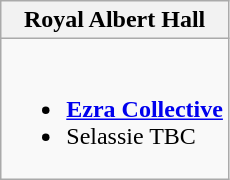<table class="wikitable plainrowheaders">
<tr>
<th>Royal Albert Hall</th>
</tr>
<tr>
<td valign="top"><br><ul><li><strong><a href='#'>Ezra Collective</a></strong></li><li>Selassie TBC</li></ul></td>
</tr>
</table>
